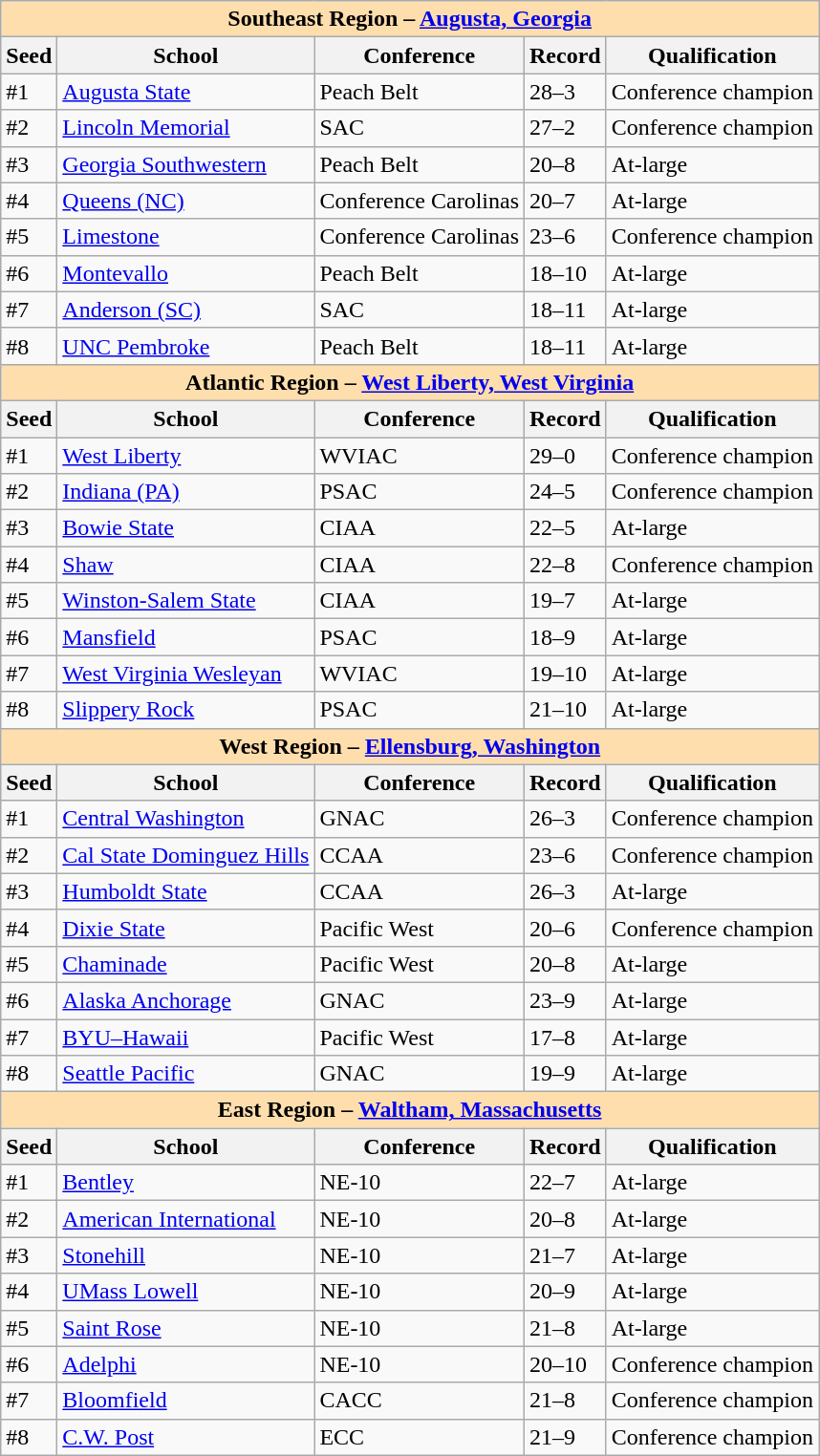<table class="wikitable">
<tr>
<th colspan="5" style="background:#ffdead;">Southeast Region – <a href='#'>Augusta, Georgia</a></th>
</tr>
<tr>
<th>Seed</th>
<th>School</th>
<th>Conference</th>
<th>Record</th>
<th>Qualification</th>
</tr>
<tr>
<td>#1</td>
<td><a href='#'>Augusta State</a></td>
<td>Peach Belt</td>
<td>28–3</td>
<td>Conference champion</td>
</tr>
<tr>
<td>#2</td>
<td><a href='#'>Lincoln Memorial</a></td>
<td>SAC</td>
<td>27–2</td>
<td>Conference champion</td>
</tr>
<tr>
<td>#3</td>
<td><a href='#'>Georgia Southwestern</a></td>
<td>Peach Belt</td>
<td>20–8</td>
<td>At-large</td>
</tr>
<tr>
<td>#4</td>
<td><a href='#'>Queens (NC)</a></td>
<td>Conference Carolinas</td>
<td>20–7</td>
<td>At-large</td>
</tr>
<tr>
<td>#5</td>
<td><a href='#'>Limestone</a></td>
<td>Conference Carolinas</td>
<td>23–6</td>
<td>Conference champion</td>
</tr>
<tr>
<td>#6</td>
<td><a href='#'>Montevallo</a></td>
<td>Peach Belt</td>
<td>18–10</td>
<td>At-large</td>
</tr>
<tr>
<td>#7</td>
<td><a href='#'>Anderson (SC)</a></td>
<td>SAC</td>
<td>18–11</td>
<td>At-large</td>
</tr>
<tr>
<td>#8</td>
<td><a href='#'>UNC Pembroke</a></td>
<td>Peach Belt</td>
<td>18–11</td>
<td>At-large</td>
</tr>
<tr>
<th colspan="5" style="background:#ffdead;">Atlantic Region – <a href='#'>West Liberty, West Virginia</a></th>
</tr>
<tr>
<th>Seed</th>
<th>School</th>
<th>Conference</th>
<th>Record</th>
<th>Qualification</th>
</tr>
<tr>
<td>#1</td>
<td><a href='#'>West Liberty</a></td>
<td>WVIAC</td>
<td>29–0</td>
<td>Conference champion</td>
</tr>
<tr>
<td>#2</td>
<td><a href='#'>Indiana (PA)</a></td>
<td>PSAC</td>
<td>24–5</td>
<td>Conference champion</td>
</tr>
<tr>
<td>#3</td>
<td><a href='#'>Bowie State</a></td>
<td>CIAA</td>
<td>22–5</td>
<td>At-large</td>
</tr>
<tr>
<td>#4</td>
<td><a href='#'>Shaw</a></td>
<td>CIAA</td>
<td>22–8</td>
<td>Conference champion</td>
</tr>
<tr>
<td>#5</td>
<td><a href='#'>Winston-Salem State</a></td>
<td>CIAA</td>
<td>19–7</td>
<td>At-large</td>
</tr>
<tr>
<td>#6</td>
<td><a href='#'>Mansfield</a></td>
<td>PSAC</td>
<td>18–9</td>
<td>At-large</td>
</tr>
<tr>
<td>#7</td>
<td><a href='#'>West Virginia Wesleyan</a></td>
<td>WVIAC</td>
<td>19–10</td>
<td>At-large</td>
</tr>
<tr>
<td>#8</td>
<td><a href='#'>Slippery Rock</a></td>
<td>PSAC</td>
<td>21–10</td>
<td>At-large</td>
</tr>
<tr>
<th colspan="5" style="background:#ffdead;">West Region – <a href='#'>Ellensburg, Washington</a></th>
</tr>
<tr>
<th>Seed</th>
<th>School</th>
<th>Conference</th>
<th>Record</th>
<th>Qualification</th>
</tr>
<tr>
<td>#1</td>
<td><a href='#'>Central Washington</a></td>
<td>GNAC</td>
<td>26–3</td>
<td>Conference champion</td>
</tr>
<tr>
<td>#2</td>
<td><a href='#'>Cal State Dominguez Hills</a></td>
<td>CCAA</td>
<td>23–6</td>
<td>Conference champion</td>
</tr>
<tr>
<td>#3</td>
<td><a href='#'>Humboldt State</a></td>
<td>CCAA</td>
<td>26–3</td>
<td>At-large</td>
</tr>
<tr>
<td>#4</td>
<td><a href='#'>Dixie State</a></td>
<td>Pacific West</td>
<td>20–6</td>
<td>Conference champion</td>
</tr>
<tr>
<td>#5</td>
<td><a href='#'>Chaminade</a></td>
<td>Pacific West</td>
<td>20–8</td>
<td>At-large</td>
</tr>
<tr>
<td>#6</td>
<td><a href='#'>Alaska Anchorage</a></td>
<td>GNAC</td>
<td>23–9</td>
<td>At-large</td>
</tr>
<tr>
<td>#7</td>
<td><a href='#'>BYU–Hawaii</a></td>
<td>Pacific West</td>
<td>17–8</td>
<td>At-large</td>
</tr>
<tr>
<td>#8</td>
<td><a href='#'>Seattle Pacific</a></td>
<td>GNAC</td>
<td>19–9</td>
<td>At-large</td>
</tr>
<tr>
<th colspan="5" style="background:#ffdead;">East Region – <a href='#'>Waltham, Massachusetts</a></th>
</tr>
<tr>
<th>Seed</th>
<th>School</th>
<th>Conference</th>
<th>Record</th>
<th>Qualification</th>
</tr>
<tr>
<td>#1</td>
<td><a href='#'>Bentley</a></td>
<td>NE-10</td>
<td>22–7</td>
<td>At-large</td>
</tr>
<tr>
<td>#2</td>
<td><a href='#'>American International</a></td>
<td>NE-10</td>
<td>20–8</td>
<td>At-large</td>
</tr>
<tr>
<td>#3</td>
<td><a href='#'>Stonehill</a></td>
<td>NE-10</td>
<td>21–7</td>
<td>At-large</td>
</tr>
<tr>
<td>#4</td>
<td><a href='#'>UMass Lowell</a></td>
<td>NE-10</td>
<td>20–9</td>
<td>At-large</td>
</tr>
<tr>
<td>#5</td>
<td><a href='#'>Saint Rose</a></td>
<td>NE-10</td>
<td>21–8</td>
<td>At-large</td>
</tr>
<tr>
<td>#6</td>
<td><a href='#'>Adelphi</a></td>
<td>NE-10</td>
<td>20–10</td>
<td>Conference champion</td>
</tr>
<tr>
<td>#7</td>
<td><a href='#'>Bloomfield</a></td>
<td>CACC</td>
<td>21–8</td>
<td>Conference champion</td>
</tr>
<tr>
<td>#8</td>
<td><a href='#'>C.W. Post</a></td>
<td>ECC</td>
<td>21–9</td>
<td>Conference champion</td>
</tr>
</table>
